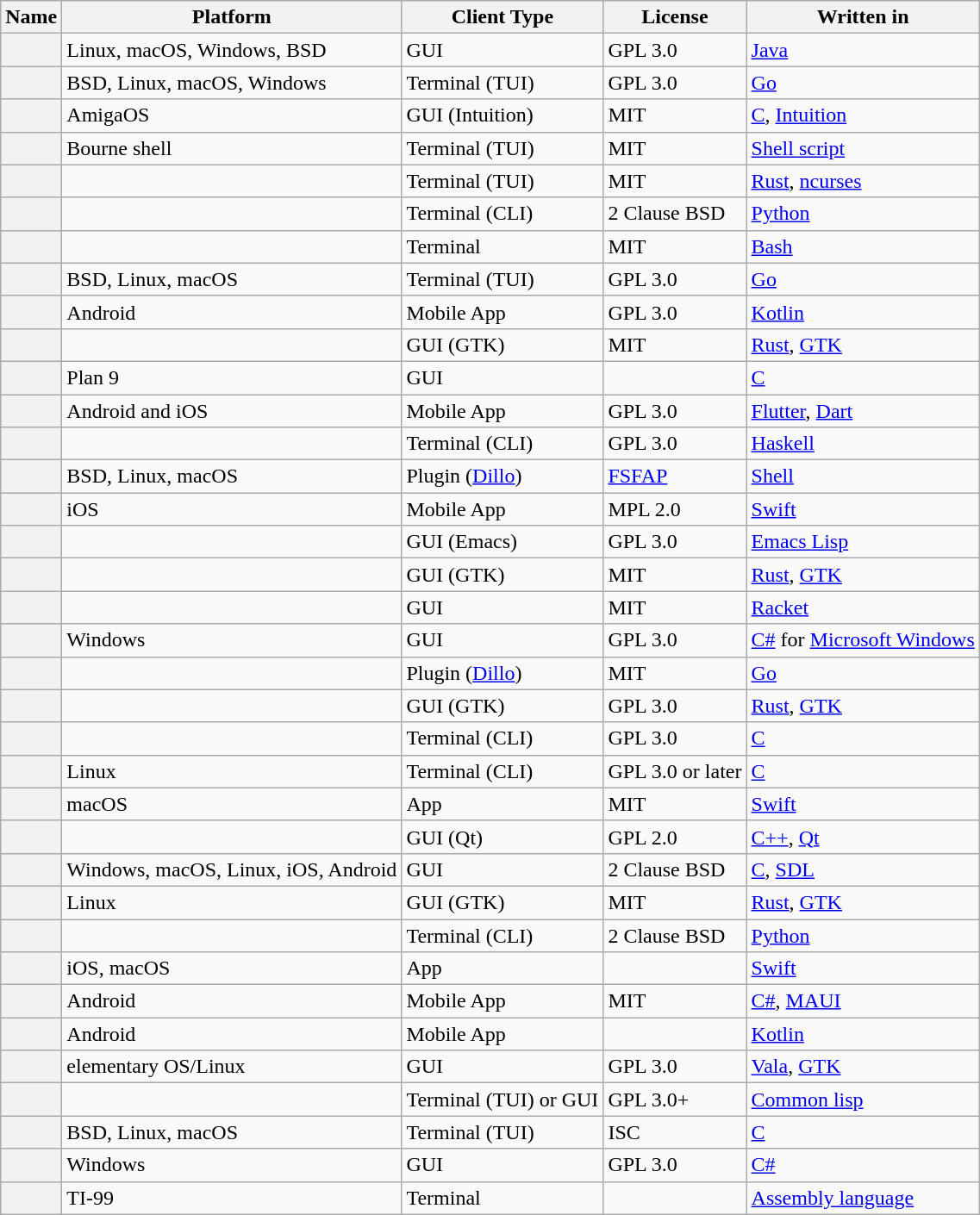<table class="wikitable sortable" style="table-layout: fixed;">
<tr>
<th scope="col">Name</th>
<th scope="col">Platform</th>
<th>Client Type</th>
<th scope="col">License</th>
<th scope="col">Written in</th>
</tr>
<tr>
<th></th>
<td>Linux, macOS, Windows, BSD</td>
<td>GUI</td>
<td>GPL 3.0</td>
<td><a href='#'>Java</a></td>
</tr>
<tr>
<th></th>
<td>BSD, Linux, macOS, Windows</td>
<td>Terminal (TUI)</td>
<td>GPL 3.0</td>
<td><a href='#'>Go</a></td>
</tr>
<tr>
<th></th>
<td>AmigaOS</td>
<td>GUI (Intuition)</td>
<td>MIT</td>
<td><a href='#'>C</a>, <a href='#'>Intuition</a></td>
</tr>
<tr>
<th></th>
<td>Bourne shell</td>
<td>Terminal (TUI)</td>
<td>MIT</td>
<td><a href='#'>Shell script</a></td>
</tr>
<tr>
<th></th>
<td></td>
<td>Terminal (TUI)</td>
<td>MIT</td>
<td><a href='#'>Rust</a>, <a href='#'>ncurses</a></td>
</tr>
<tr>
<th></th>
<td></td>
<td>Terminal (CLI)</td>
<td>2 Clause BSD</td>
<td><a href='#'>Python</a></td>
</tr>
<tr>
<th></th>
<td></td>
<td>Terminal</td>
<td>MIT</td>
<td><a href='#'>Bash</a></td>
</tr>
<tr>
<th></th>
<td>BSD, Linux, macOS</td>
<td>Terminal (TUI)</td>
<td>GPL 3.0</td>
<td><a href='#'>Go</a></td>
</tr>
<tr>
<th></th>
<td>Android</td>
<td>Mobile App</td>
<td>GPL 3.0</td>
<td><a href='#'>Kotlin</a></td>
</tr>
<tr>
<th></th>
<td></td>
<td>GUI (GTK)</td>
<td>MIT</td>
<td><a href='#'>Rust</a>, <a href='#'>GTK</a></td>
</tr>
<tr>
<th></th>
<td>Plan 9</td>
<td>GUI</td>
<td></td>
<td><a href='#'>C</a></td>
</tr>
<tr>
<th></th>
<td>Android and iOS</td>
<td>Mobile App</td>
<td>GPL 3.0</td>
<td><a href='#'>Flutter</a>, <a href='#'>Dart</a></td>
</tr>
<tr>
<th></th>
<td></td>
<td>Terminal (CLI)</td>
<td>GPL 3.0</td>
<td><a href='#'>Haskell</a></td>
</tr>
<tr>
<th></th>
<td>BSD, Linux, macOS</td>
<td>Plugin (<a href='#'>Dillo</a>)</td>
<td><a href='#'>FSFAP</a></td>
<td><a href='#'>Shell</a></td>
</tr>
<tr>
<th></th>
<td>iOS</td>
<td>Mobile App</td>
<td>MPL 2.0</td>
<td><a href='#'>Swift</a></td>
</tr>
<tr>
<th></th>
<td></td>
<td>GUI (Emacs)</td>
<td>GPL 3.0</td>
<td><a href='#'>Emacs Lisp</a></td>
</tr>
<tr>
<th></th>
<td></td>
<td>GUI (GTK)</td>
<td>MIT</td>
<td><a href='#'>Rust</a>, <a href='#'>GTK</a></td>
</tr>
<tr>
<th></th>
<td></td>
<td>GUI</td>
<td>MIT</td>
<td><a href='#'>Racket</a></td>
</tr>
<tr>
<th></th>
<td>Windows</td>
<td>GUI</td>
<td>GPL 3.0</td>
<td><a href='#'>C#</a> for <a href='#'>Microsoft Windows</a></td>
</tr>
<tr>
<th></th>
<td></td>
<td>Plugin (<a href='#'>Dillo</a>)</td>
<td>MIT</td>
<td><a href='#'>Go</a></td>
</tr>
<tr>
<th></th>
<td></td>
<td>GUI (GTK)</td>
<td>GPL 3.0</td>
<td><a href='#'>Rust</a>, <a href='#'>GTK</a></td>
</tr>
<tr>
<th></th>
<td></td>
<td>Terminal (CLI)</td>
<td>GPL 3.0</td>
<td><a href='#'>C</a></td>
</tr>
<tr>
<th></th>
<td>Linux</td>
<td>Terminal (CLI)</td>
<td>GPL 3.0 or later</td>
<td><a href='#'>C</a></td>
</tr>
<tr>
<th></th>
<td>macOS</td>
<td>App</td>
<td>MIT</td>
<td><a href='#'>Swift</a></td>
</tr>
<tr>
<th></th>
<td></td>
<td>GUI (Qt)</td>
<td>GPL 2.0</td>
<td><a href='#'>C++</a>, <a href='#'>Qt</a></td>
</tr>
<tr>
<th></th>
<td>Windows, macOS, Linux, iOS, Android</td>
<td>GUI</td>
<td>2 Clause BSD</td>
<td><a href='#'>C</a>, <a href='#'>SDL</a></td>
</tr>
<tr>
<th></th>
<td>Linux</td>
<td>GUI (GTK)</td>
<td>MIT</td>
<td><a href='#'>Rust</a>, <a href='#'>GTK</a></td>
</tr>
<tr>
<th></th>
<td></td>
<td>Terminal (CLI)</td>
<td>2 Clause BSD</td>
<td><a href='#'>Python</a></td>
</tr>
<tr>
<th></th>
<td>iOS, macOS</td>
<td>App</td>
<td></td>
<td><a href='#'>Swift</a></td>
</tr>
<tr>
<th></th>
<td>Android</td>
<td>Mobile App</td>
<td>MIT</td>
<td><a href='#'>C#</a>, <a href='#'>MAUI</a></td>
</tr>
<tr>
<th></th>
<td>Android</td>
<td>Mobile App</td>
<td></td>
<td><a href='#'>Kotlin</a></td>
</tr>
<tr>
<th></th>
<td>elementary OS/Linux</td>
<td>GUI</td>
<td>GPL 3.0</td>
<td><a href='#'>Vala</a>, <a href='#'>GTK</a></td>
</tr>
<tr>
<th></th>
<td></td>
<td>Terminal (TUI) or GUI</td>
<td>GPL 3.0+</td>
<td><a href='#'>Common lisp</a></td>
</tr>
<tr>
<th></th>
<td>BSD, Linux, macOS</td>
<td>Terminal (TUI)</td>
<td>ISC</td>
<td><a href='#'>C</a></td>
</tr>
<tr>
<th></th>
<td>Windows</td>
<td>GUI</td>
<td>GPL 3.0</td>
<td><a href='#'>C#</a></td>
</tr>
<tr>
<th></th>
<td>TI-99</td>
<td>Terminal</td>
<td></td>
<td><a href='#'>Assembly language</a></td>
</tr>
</table>
